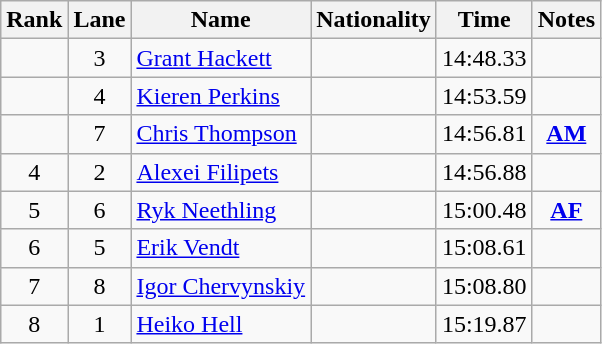<table class="wikitable sortable" style="text-align:center">
<tr>
<th>Rank</th>
<th>Lane</th>
<th>Name</th>
<th>Nationality</th>
<th>Time</th>
<th>Notes</th>
</tr>
<tr>
<td></td>
<td>3</td>
<td align=left><a href='#'>Grant Hackett</a></td>
<td align=left></td>
<td>14:48.33</td>
<td></td>
</tr>
<tr>
<td></td>
<td>4</td>
<td align=left><a href='#'>Kieren Perkins</a></td>
<td align=left></td>
<td>14:53.59</td>
<td></td>
</tr>
<tr>
<td></td>
<td>7</td>
<td align=left><a href='#'>Chris Thompson</a></td>
<td align=left></td>
<td>14:56.81</td>
<td><strong><a href='#'>AM</a></strong></td>
</tr>
<tr>
<td>4</td>
<td>2</td>
<td align=left><a href='#'>Alexei Filipets</a></td>
<td align=left></td>
<td>14:56.88</td>
<td></td>
</tr>
<tr>
<td>5</td>
<td>6</td>
<td align=left><a href='#'>Ryk Neethling</a></td>
<td align=left></td>
<td>15:00.48</td>
<td><strong><a href='#'>AF</a></strong></td>
</tr>
<tr>
<td>6</td>
<td>5</td>
<td align=left><a href='#'>Erik Vendt</a></td>
<td align=left></td>
<td>15:08.61</td>
<td></td>
</tr>
<tr>
<td>7</td>
<td>8</td>
<td align=left><a href='#'>Igor Chervynskiy</a></td>
<td align=left></td>
<td>15:08.80</td>
<td></td>
</tr>
<tr>
<td>8</td>
<td>1</td>
<td align=left><a href='#'>Heiko Hell</a></td>
<td align=left></td>
<td>15:19.87</td>
<td></td>
</tr>
</table>
